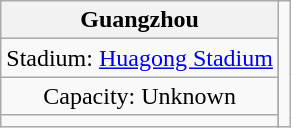<table class="wikitable" style="text-align:center">
<tr>
<th colspan="2">Guangzhou</th>
<td rowspan=4></td>
</tr>
<tr>
<td>Stadium: <a href='#'>Huagong Stadium</a></td>
</tr>
<tr>
<td>Capacity: Unknown</td>
</tr>
<tr>
<td></td>
</tr>
</table>
